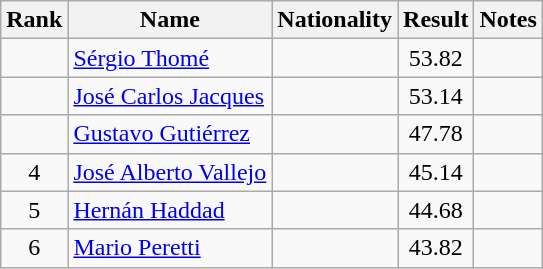<table class="wikitable sortable" style="text-align:center">
<tr>
<th>Rank</th>
<th>Name</th>
<th>Nationality</th>
<th>Result</th>
<th>Notes</th>
</tr>
<tr>
<td></td>
<td align=left><a href='#'>Sérgio Thomé</a></td>
<td align=left></td>
<td>53.82</td>
<td></td>
</tr>
<tr>
<td></td>
<td align=left><a href='#'>José Carlos Jacques</a></td>
<td align=left></td>
<td>53.14</td>
<td></td>
</tr>
<tr>
<td></td>
<td align=left><a href='#'>Gustavo Gutiérrez</a></td>
<td align=left></td>
<td>47.78</td>
<td></td>
</tr>
<tr>
<td>4</td>
<td align=left><a href='#'>José Alberto Vallejo</a></td>
<td align=left></td>
<td>45.14</td>
<td></td>
</tr>
<tr>
<td>5</td>
<td align=left><a href='#'>Hernán Haddad</a></td>
<td align=left></td>
<td>44.68</td>
<td></td>
</tr>
<tr>
<td>6</td>
<td align=left><a href='#'>Mario Peretti</a></td>
<td align=left></td>
<td>43.82</td>
<td></td>
</tr>
</table>
